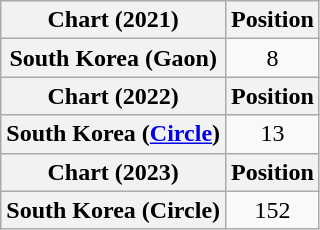<table class="wikitable plainrowheaders" style="text-align:center">
<tr>
<th>Chart (2021)</th>
<th>Position</th>
</tr>
<tr>
<th scope="row">South Korea (Gaon)</th>
<td style="text-align: center;">8</td>
</tr>
<tr>
<th>Chart (2022)</th>
<th>Position</th>
</tr>
<tr>
<th scope="row">South Korea (<a href='#'>Circle</a>)</th>
<td>13</td>
</tr>
<tr>
<th scope="col">Chart (2023)</th>
<th scope="col">Position</th>
</tr>
<tr>
<th scope="row">South Korea (Circle)</th>
<td>152</td>
</tr>
</table>
